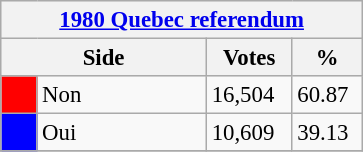<table class="wikitable" style="font-size: 95%; clear:both">
<tr style="background-color:#E9E9E9">
<th colspan=4><a href='#'>1980 Quebec referendum</a></th>
</tr>
<tr style="background-color:#E9E9E9">
<th colspan=2 style="width: 130px">Side</th>
<th style="width: 50px">Votes</th>
<th style="width: 40px">%</th>
</tr>
<tr>
<td bgcolor="red"></td>
<td>Non</td>
<td>16,504</td>
<td>60.87</td>
</tr>
<tr>
<td bgcolor="blue"></td>
<td>Oui</td>
<td>10,609</td>
<td>39.13</td>
</tr>
<tr>
</tr>
</table>
